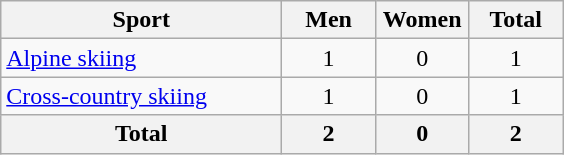<table class="wikitable sortable" style="text-align:center">
<tr>
<th width=180>Sport</th>
<th width=55>Men</th>
<th width=55>Women</th>
<th width=55>Total</th>
</tr>
<tr>
<td align=left><a href='#'>Alpine skiing</a></td>
<td>1</td>
<td>0</td>
<td>1</td>
</tr>
<tr>
<td align=left><a href='#'>Cross-country skiing</a></td>
<td>1</td>
<td>0</td>
<td>1</td>
</tr>
<tr>
<th>Total</th>
<th>2</th>
<th>0</th>
<th>2</th>
</tr>
</table>
